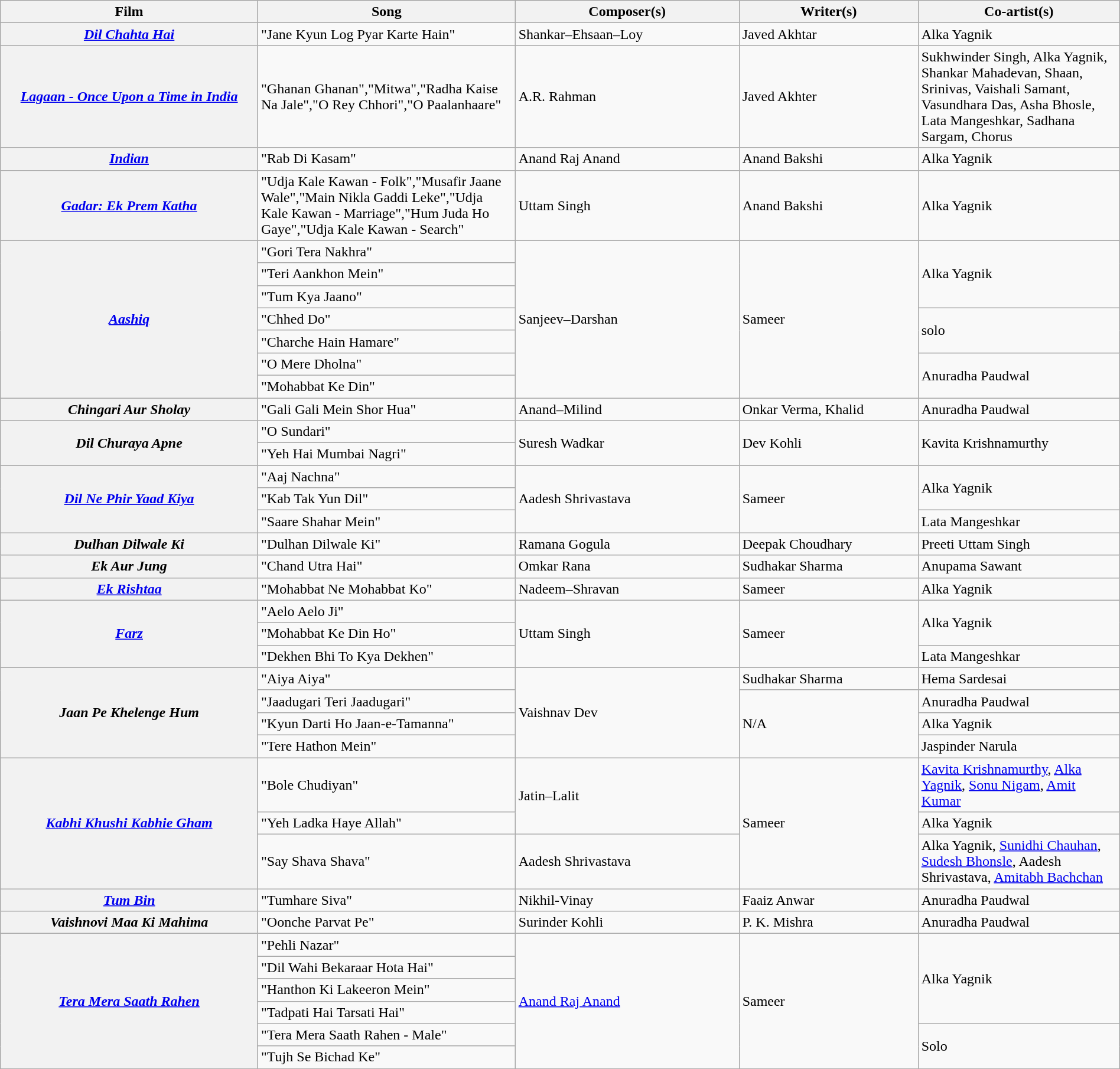<table class="wikitable plainrowheaders" width="100%" textcolor:#000;">
<tr>
<th scope="col" width=23%>Film</th>
<th scope="col" width=23%>Song</th>
<th scope="col" width=20%>Composer(s)</th>
<th scope="col" width=16%>Writer(s)</th>
<th scope="col" width=18%>Co-artist(s)</th>
</tr>
<tr>
<th><em><a href='#'>Dil Chahta Hai</a></em></th>
<td>"Jane Kyun Log Pyar Karte Hain"</td>
<td>Shankar–Ehsaan–Loy</td>
<td>Javed Akhtar</td>
<td>Alka Yagnik</td>
</tr>
<tr>
<th><em><a href='#'>Lagaan - Once Upon a Time in India</a></em></th>
<td>"Ghanan Ghanan","Mitwa","Radha Kaise Na Jale","O Rey Chhori","O Paalanhaare"</td>
<td>A.R. Rahman</td>
<td>Javed Akhter</td>
<td>Sukhwinder Singh, Alka Yagnik, Shankar Mahadevan, Shaan, Srinivas, Vaishali Samant, Vasundhara Das, Asha Bhosle, Lata Mangeshkar, Sadhana Sargam, Chorus</td>
</tr>
<tr>
<th><em><a href='#'>Indian</a></em></th>
<td>"Rab Di Kasam"</td>
<td>Anand Raj Anand</td>
<td>Anand Bakshi</td>
<td>Alka Yagnik</td>
</tr>
<tr>
<th><em><a href='#'>Gadar: Ek Prem Katha</a></em></th>
<td>"Udja Kale Kawan - Folk","Musafir Jaane Wale","Main Nikla Gaddi Leke","Udja Kale Kawan - Marriage","Hum Juda Ho Gaye","Udja Kale Kawan - Search"</td>
<td>Uttam Singh</td>
<td>Anand Bakshi</td>
<td>Alka Yagnik</td>
</tr>
<tr>
<th Rowspan=7><em><a href='#'>Aashiq</a></em></th>
<td>"Gori Tera Nakhra"</td>
<td Rowspan=7>Sanjeev–Darshan</td>
<td rowspan=7>Sameer</td>
<td rowspan=3>Alka Yagnik</td>
</tr>
<tr>
<td>"Teri Aankhon Mein"</td>
</tr>
<tr>
<td>"Tum Kya Jaano"</td>
</tr>
<tr>
<td>"Chhed Do"</td>
<td rowspan=2>solo</td>
</tr>
<tr>
<td>"Charche Hain Hamare"</td>
</tr>
<tr>
<td>"O Mere Dholna"</td>
<td rowspan=2>Anuradha Paudwal</td>
</tr>
<tr>
<td>"Mohabbat Ke Din"</td>
</tr>
<tr>
<th><em>Chingari Aur Sholay</em></th>
<td>"Gali Gali Mein Shor Hua"</td>
<td>Anand–Milind</td>
<td>Onkar Verma, Khalid</td>
<td>Anuradha Paudwal</td>
</tr>
<tr>
<th Rowspan=2><em>Dil Churaya Apne</em></th>
<td>"O Sundari"</td>
<td rowspan=2>Suresh Wadkar</td>
<td rowspan=2>Dev Kohli</td>
<td Rowspan=2>Kavita Krishnamurthy</td>
</tr>
<tr>
<td>"Yeh Hai Mumbai Nagri"</td>
</tr>
<tr>
<th Rowspan=3><em><a href='#'>Dil Ne Phir Yaad Kiya</a></em></th>
<td>"Aaj Nachna"</td>
<td rowspan=3>Aadesh Shrivastava</td>
<td Rowspan=3>Sameer</td>
<td rowspan=2>Alka Yagnik</td>
</tr>
<tr>
<td>"Kab Tak Yun Dil"</td>
</tr>
<tr>
<td>"Saare Shahar Mein"</td>
<td>Lata Mangeshkar</td>
</tr>
<tr>
<th><em>Dulhan Dilwale Ki</em></th>
<td>"Dulhan Dilwale Ki"</td>
<td>Ramana Gogula</td>
<td>Deepak Choudhary</td>
<td>Preeti Uttam Singh</td>
</tr>
<tr>
<th><em>Ek Aur Jung</em></th>
<td>"Chand Utra Hai"</td>
<td>Omkar Rana</td>
<td>Sudhakar Sharma</td>
<td>Anupama Sawant</td>
</tr>
<tr>
<th><em><a href='#'>Ek Rishtaa</a></em></th>
<td>"Mohabbat Ne Mohabbat Ko"</td>
<td>Nadeem–Shravan</td>
<td>Sameer</td>
<td>Alka Yagnik</td>
</tr>
<tr>
<th rowspan=3><em><a href='#'>Farz</a></em></th>
<td>"Aelo Aelo Ji"</td>
<td rowspan=3>Uttam Singh</td>
<td rowspan=3>Sameer</td>
<td rowspan=2>Alka Yagnik</td>
</tr>
<tr>
<td>"Mohabbat Ke Din Ho"</td>
</tr>
<tr>
<td>"Dekhen Bhi To Kya Dekhen"</td>
<td>Lata Mangeshkar</td>
</tr>
<tr>
<th rowspan=4><em>Jaan Pe Khelenge Hum</em></th>
<td>"Aiya Aiya"</td>
<td rowspan=4>Vaishnav Dev</td>
<td>Sudhakar Sharma</td>
<td>Hema Sardesai</td>
</tr>
<tr>
<td>"Jaadugari Teri Jaadugari"</td>
<td rowspan=3>N/A</td>
<td>Anuradha Paudwal</td>
</tr>
<tr>
<td>"Kyun Darti Ho Jaan-e-Tamanna"</td>
<td>Alka Yagnik</td>
</tr>
<tr>
<td>"Tere Hathon Mein"</td>
<td>Jaspinder Narula</td>
</tr>
<tr>
<th Rowspan=3><em><a href='#'>Kabhi Khushi Kabhie Gham</a></em></th>
<td>"Bole Chudiyan"</td>
<td rowspan=2>Jatin–Lalit</td>
<td rowspan=3>Sameer</td>
<td><a href='#'>Kavita Krishnamurthy</a>, <a href='#'>Alka Yagnik</a>, <a href='#'>Sonu Nigam</a>, <a href='#'>Amit Kumar</a></td>
</tr>
<tr>
<td>"Yeh Ladka Haye Allah"</td>
<td>Alka Yagnik</td>
</tr>
<tr>
<td>"Say Shava Shava"</td>
<td>Aadesh Shrivastava</td>
<td>Alka Yagnik, <a href='#'>Sunidhi Chauhan</a>, <a href='#'>Sudesh Bhonsle</a>, Aadesh Shrivastava, <a href='#'>Amitabh Bachchan</a></td>
</tr>
<tr>
<th><em><a href='#'>Tum Bin</a></em></th>
<td>"Tumhare Siva"</td>
<td>Nikhil-Vinay</td>
<td>Faaiz Anwar</td>
<td>Anuradha Paudwal</td>
</tr>
<tr>
<th><em>Vaishnovi Maa Ki Mahima</em></th>
<td>"Oonche Parvat Pe"</td>
<td>Surinder Kohli</td>
<td>P. K. Mishra</td>
<td>Anuradha Paudwal</td>
</tr>
<tr>
<th Rowspan=6><em><a href='#'>Tera Mera Saath Rahen</a></em></th>
<td>"Pehli Nazar"</td>
<td Rowspan=6><a href='#'>Anand Raj Anand</a></td>
<td rowspan=7>Sameer</td>
<td rowspan=4>Alka Yagnik</td>
</tr>
<tr>
<td>"Dil Wahi Bekaraar Hota Hai"</td>
</tr>
<tr>
<td>"Hanthon Ki Lakeeron Mein"</td>
</tr>
<tr>
<td>"Tadpati Hai Tarsati Hai"</td>
</tr>
<tr>
<td>"Tera Mera Saath Rahen - Male"</td>
<td rowspan =2>Solo</td>
</tr>
<tr>
<td>"Tujh Se Bichad Ke"</td>
</tr>
<tr>
</tr>
</table>
